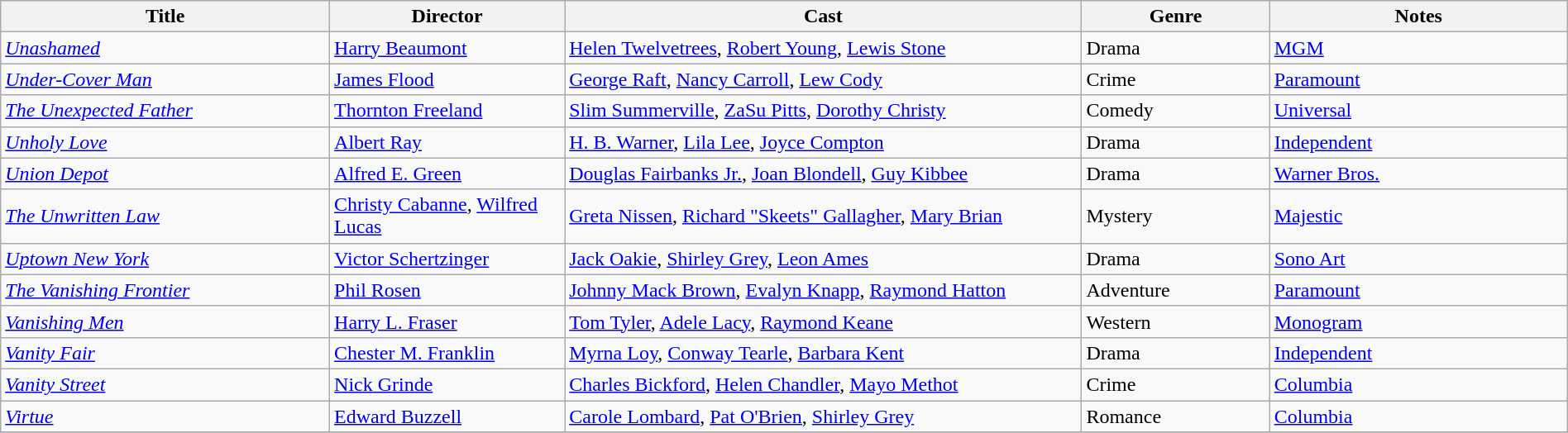<table class="wikitable" style="width:100%;">
<tr>
<th style="width:21%;">Title</th>
<th style="width:15%;">Director</th>
<th style="width:33%;">Cast</th>
<th style="width:12%;">Genre</th>
<th style="width:19%;">Notes</th>
</tr>
<tr>
<td><em><a href='#'>Unashamed</a></em></td>
<td><a href='#'>Harry Beaumont</a></td>
<td><a href='#'>Helen Twelvetrees</a>, <a href='#'>Robert Young</a>, <a href='#'>Lewis Stone</a></td>
<td>Drama</td>
<td><a href='#'>MGM</a></td>
</tr>
<tr>
<td><em><a href='#'>Under-Cover Man</a></em></td>
<td><a href='#'>James Flood</a></td>
<td><a href='#'>George Raft</a>, <a href='#'>Nancy Carroll</a>, <a href='#'>Lew Cody</a></td>
<td>Crime</td>
<td><a href='#'>Paramount</a></td>
</tr>
<tr>
<td><em><a href='#'>The Unexpected Father</a></em></td>
<td><a href='#'>Thornton Freeland</a></td>
<td><a href='#'>Slim Summerville</a>, <a href='#'>ZaSu Pitts</a>, <a href='#'>Dorothy Christy</a></td>
<td>Comedy</td>
<td><a href='#'>Universal</a></td>
</tr>
<tr>
<td><em><a href='#'>Unholy Love</a></em></td>
<td><a href='#'>Albert Ray</a></td>
<td><a href='#'>H. B. Warner</a>, <a href='#'>Lila Lee</a>, <a href='#'>Joyce Compton</a></td>
<td>Drama</td>
<td><a href='#'>Independent</a></td>
</tr>
<tr>
<td><em><a href='#'>Union Depot</a></em></td>
<td><a href='#'>Alfred E. Green</a></td>
<td><a href='#'>Douglas Fairbanks Jr.</a>, <a href='#'>Joan Blondell</a>, <a href='#'>Guy Kibbee</a></td>
<td>Drama</td>
<td><a href='#'>Warner Bros.</a></td>
</tr>
<tr>
<td><em><a href='#'>The Unwritten Law</a></em></td>
<td><a href='#'>Christy Cabanne</a>, <a href='#'>Wilfred Lucas</a></td>
<td><a href='#'>Greta Nissen</a>, <a href='#'>Richard "Skeets" Gallagher</a>, <a href='#'>Mary Brian</a></td>
<td>Mystery</td>
<td><a href='#'>Majestic</a></td>
</tr>
<tr>
<td><em><a href='#'>Uptown New York</a></em></td>
<td><a href='#'>Victor Schertzinger</a></td>
<td><a href='#'>Jack Oakie</a>, <a href='#'>Shirley Grey</a>, <a href='#'>Leon Ames</a></td>
<td>Drama</td>
<td><a href='#'>Sono Art</a></td>
</tr>
<tr>
<td><em><a href='#'>The Vanishing Frontier</a></em></td>
<td><a href='#'>Phil Rosen</a></td>
<td><a href='#'>Johnny Mack Brown</a>, <a href='#'>Evalyn Knapp</a>, <a href='#'>Raymond Hatton</a></td>
<td>Adventure</td>
<td><a href='#'>Paramount</a></td>
</tr>
<tr>
<td><em><a href='#'>Vanishing Men</a></em></td>
<td><a href='#'>Harry L. Fraser</a></td>
<td><a href='#'>Tom Tyler</a>, <a href='#'>Adele Lacy</a>, <a href='#'>Raymond Keane</a></td>
<td>Western</td>
<td><a href='#'>Monogram</a></td>
</tr>
<tr>
<td><em><a href='#'>Vanity Fair</a></em></td>
<td><a href='#'>Chester M. Franklin</a></td>
<td><a href='#'>Myrna Loy</a>, <a href='#'>Conway Tearle</a>, <a href='#'>Barbara Kent</a></td>
<td>Drama</td>
<td><a href='#'>Independent</a></td>
</tr>
<tr>
<td><em><a href='#'>Vanity Street</a></em></td>
<td><a href='#'>Nick Grinde</a></td>
<td><a href='#'>Charles Bickford</a>, <a href='#'>Helen Chandler</a>, <a href='#'>Mayo Methot</a></td>
<td>Crime</td>
<td><a href='#'>Columbia</a></td>
</tr>
<tr>
<td><em><a href='#'>Virtue</a></em></td>
<td><a href='#'>Edward Buzzell</a></td>
<td><a href='#'>Carole Lombard</a>, <a href='#'>Pat O'Brien</a>, <a href='#'>Shirley Grey</a></td>
<td>Romance</td>
<td><a href='#'>Columbia</a></td>
</tr>
<tr>
</tr>
</table>
